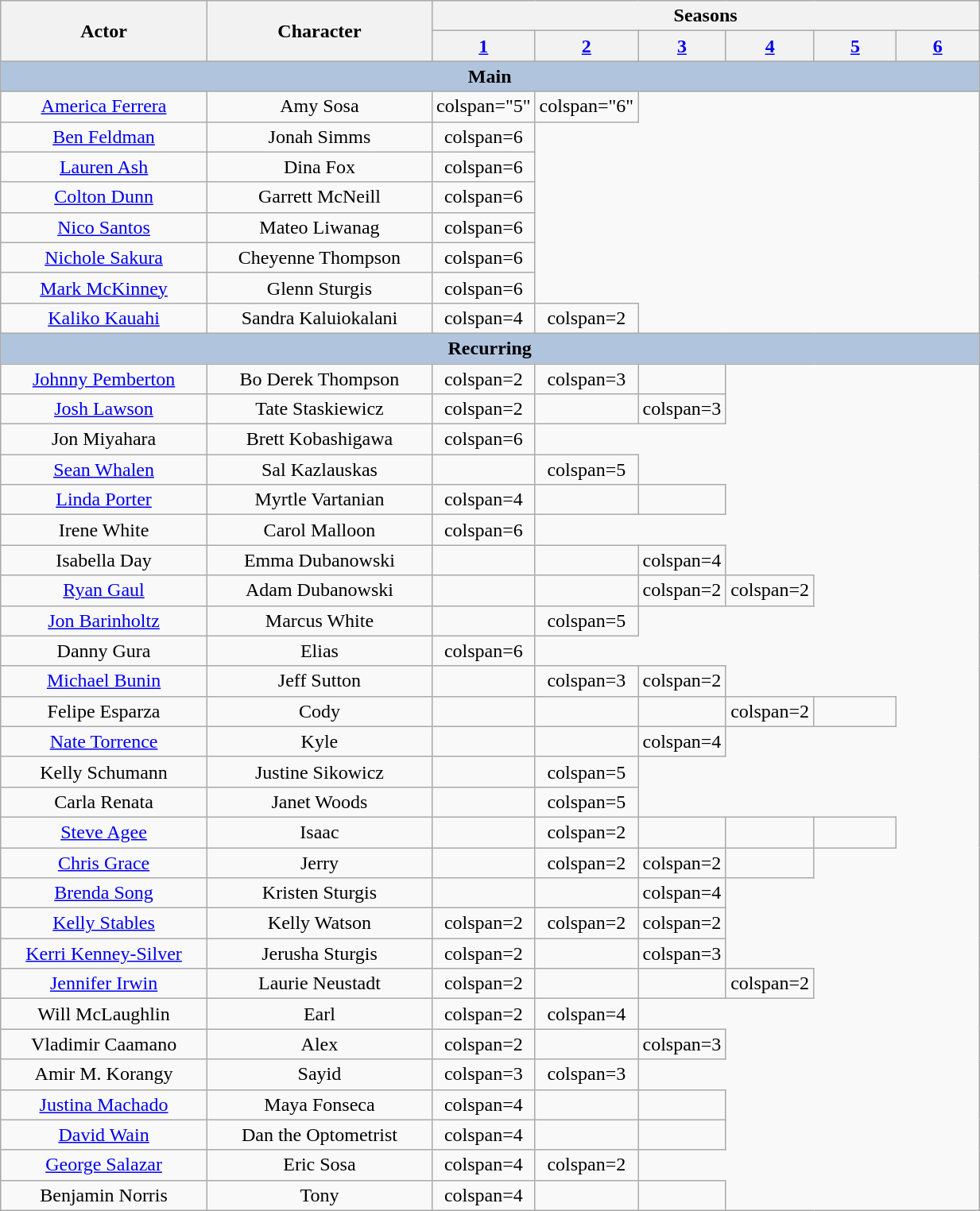<table class="wikitable" style="text-align: center; width: 65%;">
<tr>
<th rowspan="2" style="width:22%;">Actor</th>
<th rowspan="2" style="width:24%;">Character</th>
<th colspan="6" style="width:54%;">Seasons</th>
</tr>
<tr>
<th style="width:9%;"><a href='#'>1</a></th>
<th style="width:9%;"><a href='#'>2</a></th>
<th style="width:9%;"><a href='#'>3</a></th>
<th style="width:9%;"><a href='#'>4</a></th>
<th style="width:9%;"><a href='#'>5</a></th>
<th style=“width:9%;”><a href='#'>6</a></th>
</tr>
<tr>
<th colspan="8" style="background: LightSteelBlue;">Main</th>
</tr>
<tr>
<td><a href='#'>America Ferrera</a></td>
<td>Amy Sosa</td>
<td>colspan="5" </td>
<td>colspan="6" </td>
</tr>
<tr>
<td><a href='#'>Ben Feldman</a></td>
<td>Jonah Simms</td>
<td>colspan=6 </td>
</tr>
<tr>
<td><a href='#'>Lauren Ash</a></td>
<td>Dina Fox</td>
<td>colspan=6 </td>
</tr>
<tr>
<td><a href='#'>Colton Dunn</a></td>
<td>Garrett McNeill</td>
<td>colspan=6 </td>
</tr>
<tr>
<td><a href='#'>Nico Santos</a></td>
<td>Mateo Liwanag</td>
<td>colspan=6 </td>
</tr>
<tr>
<td><a href='#'>Nichole Sakura</a></td>
<td>Cheyenne Thompson</td>
<td>colspan=6 </td>
</tr>
<tr>
<td><a href='#'>Mark McKinney</a></td>
<td>Glenn Sturgis</td>
<td>colspan=6 </td>
</tr>
<tr>
<td><a href='#'>Kaliko Kauahi</a></td>
<td>Sandra Kaluiokalani</td>
<td>colspan=4 </td>
<td>colspan=2 </td>
</tr>
<tr>
<th colspan="8" style="background: LightSteelBlue;">Recurring</th>
</tr>
<tr>
<td><a href='#'>Johnny Pemberton</a></td>
<td>Bo Derek Thompson</td>
<td>colspan=2 </td>
<td>colspan=3 </td>
<td></td>
</tr>
<tr>
<td><a href='#'>Josh Lawson</a></td>
<td>Tate Staskiewicz</td>
<td>colspan=2 </td>
<td></td>
<td>colspan=3 </td>
</tr>
<tr>
<td>Jon Miyahara</td>
<td>Brett Kobashigawa</td>
<td>colspan=6 </td>
</tr>
<tr>
<td><a href='#'>Sean Whalen</a></td>
<td>Sal Kazlauskas</td>
<td></td>
<td>colspan=5 </td>
</tr>
<tr>
<td><a href='#'>Linda Porter</a></td>
<td>Myrtle Vartanian</td>
<td>colspan=4 </td>
<td></td>
<td></td>
</tr>
<tr>
<td>Irene White</td>
<td>Carol Malloon</td>
<td>colspan=6 </td>
</tr>
<tr>
<td>Isabella Day</td>
<td>Emma Dubanowski</td>
<td></td>
<td></td>
<td>colspan=4 </td>
</tr>
<tr>
<td><a href='#'>Ryan Gaul</a></td>
<td>Adam Dubanowski</td>
<td></td>
<td></td>
<td>colspan=2 </td>
<td>colspan=2 </td>
</tr>
<tr>
<td><a href='#'>Jon Barinholtz</a></td>
<td>Marcus White</td>
<td></td>
<td>colspan=5 </td>
</tr>
<tr>
<td>Danny Gura</td>
<td>Elias</td>
<td>colspan=6 </td>
</tr>
<tr>
<td><a href='#'>Michael Bunin</a></td>
<td>Jeff Sutton</td>
<td></td>
<td>colspan=3 </td>
<td>colspan=2 </td>
</tr>
<tr>
<td>Felipe Esparza</td>
<td>Cody</td>
<td></td>
<td></td>
<td></td>
<td>colspan=2 </td>
<td></td>
</tr>
<tr>
<td><a href='#'>Nate Torrence</a></td>
<td>Kyle</td>
<td></td>
<td></td>
<td>colspan=4 </td>
</tr>
<tr>
<td>Kelly Schumann</td>
<td>Justine Sikowicz</td>
<td></td>
<td>colspan=5 </td>
</tr>
<tr>
<td>Carla Renata</td>
<td>Janet Woods</td>
<td></td>
<td>colspan=5 </td>
</tr>
<tr>
<td><a href='#'>Steve Agee</a></td>
<td>Isaac</td>
<td></td>
<td>colspan=2 </td>
<td></td>
<td></td>
<td></td>
</tr>
<tr>
<td><a href='#'>Chris Grace</a></td>
<td>Jerry</td>
<td></td>
<td>colspan=2 </td>
<td>colspan=2 </td>
<td></td>
</tr>
<tr>
<td><a href='#'>Brenda Song</a></td>
<td>Kristen Sturgis</td>
<td></td>
<td></td>
<td>colspan=4 </td>
</tr>
<tr>
<td><a href='#'>Kelly Stables</a></td>
<td>Kelly Watson</td>
<td>colspan=2 </td>
<td>colspan=2 </td>
<td>colspan=2 </td>
</tr>
<tr>
<td><a href='#'>Kerri Kenney-Silver</a></td>
<td>Jerusha Sturgis</td>
<td>colspan=2 </td>
<td></td>
<td>colspan=3 </td>
</tr>
<tr>
<td><a href='#'>Jennifer Irwin</a></td>
<td>Laurie Neustadt</td>
<td>colspan=2 </td>
<td></td>
<td></td>
<td>colspan=2 </td>
</tr>
<tr>
<td>Will McLaughlin</td>
<td>Earl</td>
<td>colspan=2 </td>
<td>colspan=4 </td>
</tr>
<tr>
<td>Vladimir Caamano</td>
<td>Alex</td>
<td>colspan=2 </td>
<td></td>
<td>colspan=3 </td>
</tr>
<tr>
<td>Amir M. Korangy</td>
<td>Sayid</td>
<td>colspan=3 </td>
<td>colspan=3 </td>
</tr>
<tr>
<td><a href='#'>Justina Machado</a></td>
<td>Maya Fonseca</td>
<td>colspan=4 </td>
<td></td>
<td></td>
</tr>
<tr>
<td><a href='#'>David Wain</a></td>
<td>Dan the Optometrist</td>
<td>colspan=4 </td>
<td></td>
<td></td>
</tr>
<tr>
<td><a href='#'>George Salazar</a></td>
<td>Eric Sosa</td>
<td>colspan=4 </td>
<td>colspan=2 </td>
</tr>
<tr>
<td>Benjamin Norris</td>
<td>Tony</td>
<td>colspan=4 </td>
<td></td>
<td></td>
</tr>
</table>
